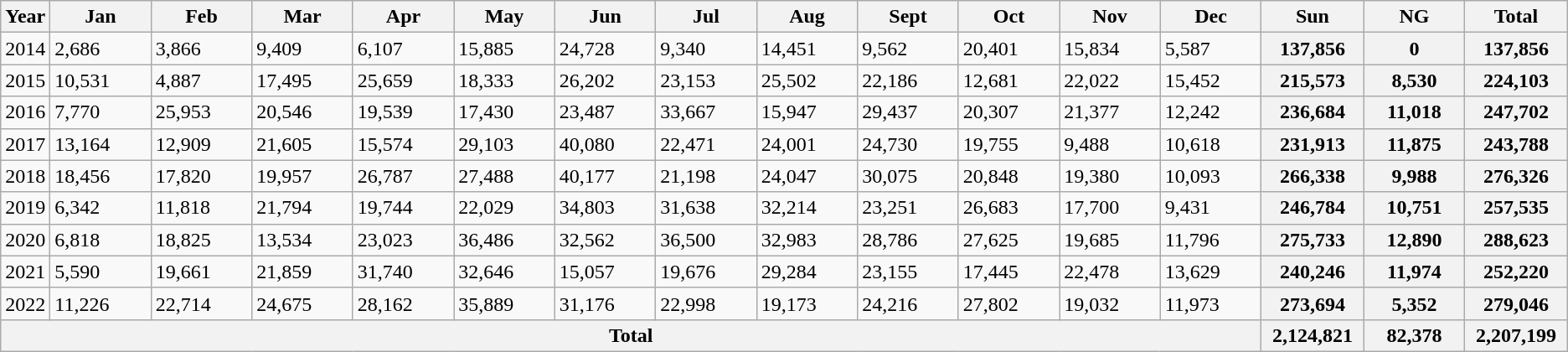<table class=wikitable>
<tr>
<th>Year</th>
<th style="width:75px;">Jan</th>
<th style="width:75px;">Feb</th>
<th style="width:75px;">Mar</th>
<th style="width:75px;">Apr</th>
<th style="width:75px;">May</th>
<th style="width:75px;">Jun</th>
<th style="width:75px;">Jul</th>
<th style="width:75px;">Aug</th>
<th style="width:75px;">Sept</th>
<th style="width:75px;">Oct</th>
<th style="width:75px;">Nov</th>
<th style="width:75px;">Dec</th>
<th style="width:75px;">Sun</th>
<th style="width:75px;">NG</th>
<th style="width:75px;">Total</th>
</tr>
<tr>
<td>2014</td>
<td>2,686</td>
<td>3,866</td>
<td>9,409</td>
<td>6,107</td>
<td>15,885</td>
<td>24,728</td>
<td>9,340</td>
<td>14,451</td>
<td>9,562</td>
<td>20,401</td>
<td>15,834</td>
<td>5,587</td>
<th>137,856</th>
<th>0</th>
<th>137,856</th>
</tr>
<tr>
<td>2015</td>
<td>10,531</td>
<td>4,887</td>
<td>17,495</td>
<td>25,659</td>
<td>18,333</td>
<td>26,202</td>
<td>23,153</td>
<td>25,502</td>
<td>22,186</td>
<td>12,681</td>
<td>22,022</td>
<td>15,452</td>
<th>215,573</th>
<th>8,530</th>
<th>224,103</th>
</tr>
<tr>
<td>2016</td>
<td>7,770</td>
<td>25,953</td>
<td>20,546</td>
<td>19,539</td>
<td>17,430</td>
<td>23,487</td>
<td>33,667</td>
<td>15,947</td>
<td>29,437</td>
<td>20,307</td>
<td>21,377</td>
<td>12,242</td>
<th>236,684</th>
<th>11,018</th>
<th>247,702</th>
</tr>
<tr>
<td>2017</td>
<td>13,164</td>
<td>12,909</td>
<td>21,605</td>
<td>15,574</td>
<td>29,103</td>
<td>40,080</td>
<td>22,471</td>
<td>24,001</td>
<td>24,730</td>
<td>19,755</td>
<td>9,488</td>
<td>10,618</td>
<th>231,913</th>
<th>11,875</th>
<th>243,788</th>
</tr>
<tr>
<td>2018</td>
<td>18,456</td>
<td>17,820</td>
<td>19,957</td>
<td>26,787</td>
<td>27,488</td>
<td>40,177</td>
<td>21,198</td>
<td>24,047</td>
<td>30,075</td>
<td>20,848</td>
<td>19,380</td>
<td>10,093</td>
<th>266,338</th>
<th>9,988</th>
<th>276,326</th>
</tr>
<tr>
<td>2019</td>
<td>6,342</td>
<td>11,818</td>
<td>21,794</td>
<td>19,744</td>
<td>22,029</td>
<td>34,803</td>
<td>31,638</td>
<td>32,214</td>
<td>23,251</td>
<td>26,683</td>
<td>17,700</td>
<td>9,431</td>
<th>246,784</th>
<th>10,751</th>
<th>257,535</th>
</tr>
<tr>
<td>2020</td>
<td>6,818</td>
<td>18,825</td>
<td>13,534</td>
<td>23,023</td>
<td>36,486</td>
<td>32,562</td>
<td>36,500</td>
<td>32,983</td>
<td>28,786</td>
<td>27,625</td>
<td>19,685</td>
<td>11,796</td>
<th>275,733</th>
<th>12,890</th>
<th>288,623</th>
</tr>
<tr>
<td>2021</td>
<td>5,590</td>
<td>19,661</td>
<td>21,859</td>
<td>31,740</td>
<td>32,646</td>
<td>15,057</td>
<td>19,676</td>
<td>29,284</td>
<td>23,155</td>
<td>17,445</td>
<td>22,478</td>
<td>13,629</td>
<th>240,246</th>
<th>11,974</th>
<th>252,220</th>
</tr>
<tr>
<td>2022</td>
<td>11,226</td>
<td>22,714</td>
<td>24,675</td>
<td>28,162</td>
<td>35,889</td>
<td>31,176</td>
<td>22,998</td>
<td>19,173</td>
<td>24,216</td>
<td>27,802</td>
<td>19,032</td>
<td>11,973</td>
<th>273,694</th>
<th>5,352</th>
<th>279,046</th>
</tr>
<tr>
<th colspan="13">Total</th>
<th>2,124,821</th>
<th>82,378</th>
<th>2,207,199</th>
</tr>
</table>
